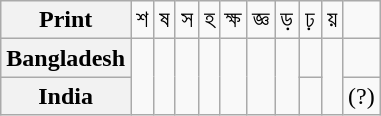<table class="wikitable Unicode" style="text-align:center;">
<tr>
<th>Print</th>
<td>শ</td>
<td>ষ</td>
<td>স</td>
<td>হ</td>
<td>ক্ষ</td>
<td>জ্ঞ</td>
<td>ড়</td>
<td colspan=2>ঢ়</td>
<td>য়</td>
<td></td>
</tr>
<tr>
<th>Bangladesh</th>
<td rowspan=2></td>
<td rowspan=2></td>
<td rowspan=2></td>
<td rowspan=2></td>
<td rowspan=2></td>
<td rowspan=2></td>
<td rowspan=2></td>
<td colspan=2></td>
<td rowspan=2></td>
<td></td>
</tr>
<tr>
<th>India</th>
<td colspan=2></td>
<td>(?)</td>
</tr>
</table>
